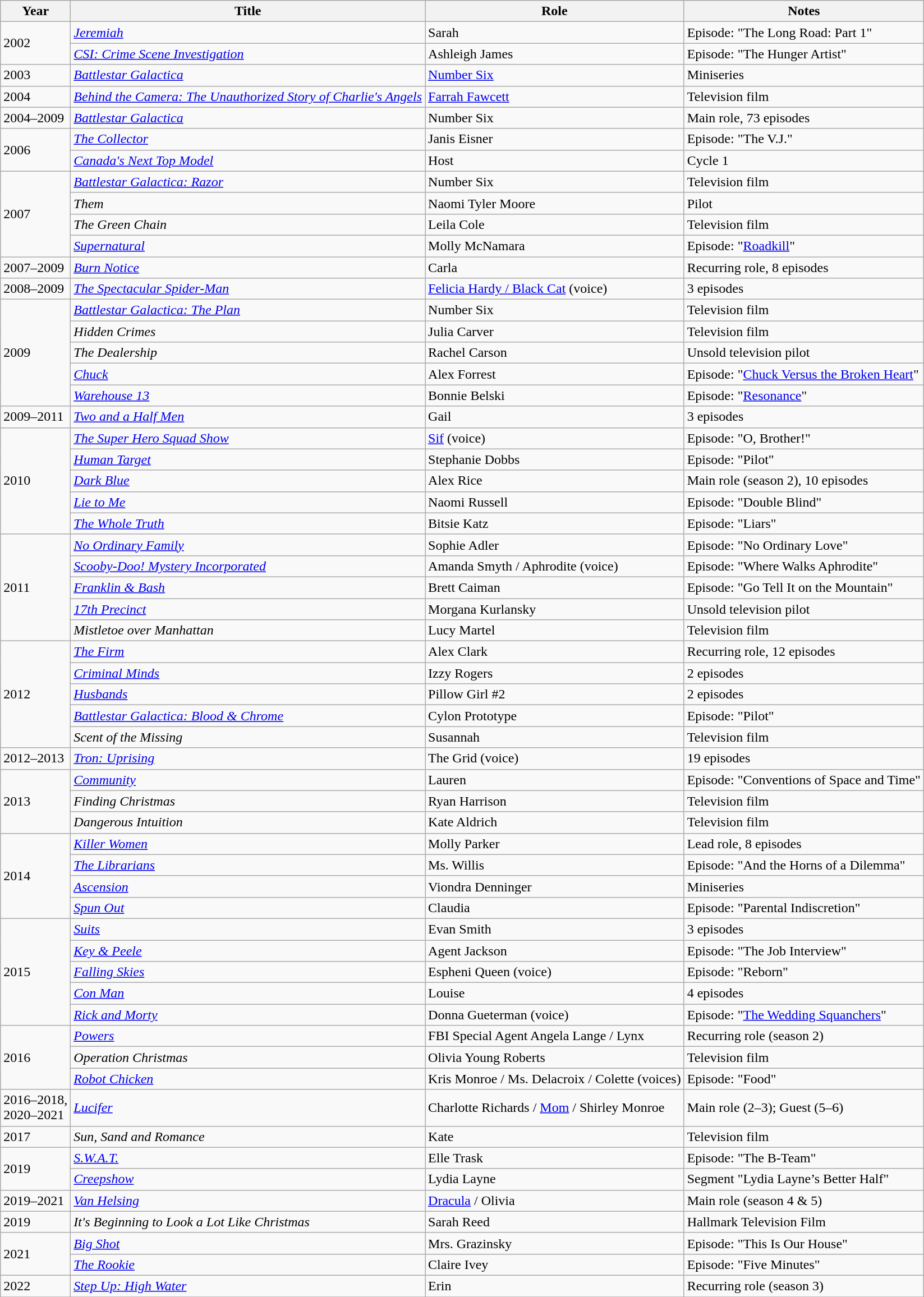<table class="wikitable sortable">
<tr>
<th>Year</th>
<th>Title</th>
<th>Role</th>
<th class="unsortable">Notes</th>
</tr>
<tr>
<td rowspan="2">2002</td>
<td><em><a href='#'>Jeremiah</a></em></td>
<td>Sarah</td>
<td>Episode: "The Long Road: Part 1"</td>
</tr>
<tr>
<td><em><a href='#'>CSI: Crime Scene Investigation</a></em></td>
<td>Ashleigh James</td>
<td>Episode: "The Hunger Artist"</td>
</tr>
<tr>
<td>2003</td>
<td><em><a href='#'>Battlestar Galactica</a></em></td>
<td><a href='#'>Number Six</a></td>
<td>Miniseries</td>
</tr>
<tr>
<td>2004</td>
<td><em><a href='#'>Behind the Camera: The Unauthorized Story of Charlie's Angels</a></em></td>
<td><a href='#'>Farrah Fawcett</a></td>
<td>Television film</td>
</tr>
<tr>
<td>2004–2009</td>
<td><em><a href='#'>Battlestar Galactica</a></em></td>
<td>Number Six</td>
<td>Main role, 73 episodes</td>
</tr>
<tr>
<td rowspan="2">2006</td>
<td data-sort-value="Collector, The"><em><a href='#'>The Collector</a></em></td>
<td>Janis Eisner</td>
<td>Episode: "The V.J."</td>
</tr>
<tr>
<td><em><a href='#'>Canada's Next Top Model</a></em></td>
<td>Host</td>
<td>Cycle 1</td>
</tr>
<tr>
<td rowspan="4">2007</td>
<td><em><a href='#'>Battlestar Galactica: Razor</a></em></td>
<td>Number Six</td>
<td>Television film</td>
</tr>
<tr>
<td><em>Them</em></td>
<td>Naomi Tyler Moore</td>
<td>Pilot</td>
</tr>
<tr>
<td data-sort-value="Green Chain, The"><em>The Green Chain</em></td>
<td>Leila Cole</td>
<td>Television film</td>
</tr>
<tr>
<td><em><a href='#'>Supernatural</a></em></td>
<td>Molly McNamara</td>
<td>Episode: "<a href='#'>Roadkill</a>"</td>
</tr>
<tr>
<td>2007–2009</td>
<td><em><a href='#'>Burn Notice</a></em></td>
<td>Carla</td>
<td>Recurring role, 8 episodes</td>
</tr>
<tr>
<td>2008–2009</td>
<td data-sort-value="Spectacular Spider-Man, The"><em><a href='#'>The Spectacular Spider-Man</a></em></td>
<td><a href='#'>Felicia Hardy / Black Cat</a> (voice)</td>
<td>3 episodes</td>
</tr>
<tr>
<td rowspan="5">2009</td>
<td><em><a href='#'>Battlestar Galactica: The Plan</a></em></td>
<td>Number Six</td>
<td>Television film</td>
</tr>
<tr>
<td><em>Hidden Crimes</em></td>
<td>Julia Carver</td>
<td>Television film</td>
</tr>
<tr>
<td data-sort-value="Dealership, The"><em>The Dealership</em></td>
<td>Rachel Carson</td>
<td>Unsold television pilot</td>
</tr>
<tr>
<td><em><a href='#'>Chuck</a></em></td>
<td>Alex Forrest</td>
<td>Episode: "<a href='#'>Chuck Versus the Broken Heart</a>"</td>
</tr>
<tr>
<td><em><a href='#'>Warehouse 13</a></em></td>
<td>Bonnie Belski</td>
<td>Episode: "<a href='#'>Resonance</a>"</td>
</tr>
<tr>
<td>2009–2011</td>
<td><em><a href='#'>Two and a Half Men</a></em></td>
<td>Gail</td>
<td>3 episodes</td>
</tr>
<tr>
<td rowspan="5">2010</td>
<td data-sort-value="Super Hero Squad Show, The"><em><a href='#'>The Super Hero Squad Show</a></em></td>
<td><a href='#'>Sif</a> (voice)</td>
<td>Episode: "O, Brother!"</td>
</tr>
<tr>
<td><em><a href='#'>Human Target</a></em></td>
<td>Stephanie Dobbs</td>
<td>Episode: "Pilot"</td>
</tr>
<tr>
<td><em><a href='#'>Dark Blue</a></em></td>
<td>Alex Rice</td>
<td>Main role (season 2), 10 episodes</td>
</tr>
<tr>
<td><em><a href='#'>Lie to Me</a></em></td>
<td>Naomi Russell</td>
<td>Episode: "Double Blind"</td>
</tr>
<tr>
<td data-sort-value="Whole Truth, The"><em><a href='#'>The Whole Truth</a></em></td>
<td>Bitsie Katz</td>
<td>Episode: "Liars"</td>
</tr>
<tr>
<td rowspan="5">2011</td>
<td><em><a href='#'>No Ordinary Family</a></em></td>
<td>Sophie Adler</td>
<td>Episode: "No Ordinary Love"</td>
</tr>
<tr>
<td><em><a href='#'>Scooby-Doo! Mystery Incorporated</a></em></td>
<td>Amanda Smyth / Aphrodite (voice)</td>
<td>Episode: "Where Walks Aphrodite"</td>
</tr>
<tr>
<td><em><a href='#'>Franklin & Bash</a></em></td>
<td>Brett Caiman</td>
<td>Episode: "Go Tell It on the Mountain"</td>
</tr>
<tr>
<td><em><a href='#'>17th Precinct</a></em></td>
<td>Morgana Kurlansky</td>
<td>Unsold television pilot</td>
</tr>
<tr>
<td><em>Mistletoe over Manhattan</em></td>
<td>Lucy Martel</td>
<td>Television film</td>
</tr>
<tr>
<td rowspan="5">2012</td>
<td data-sort-value="Firm, The"><em><a href='#'>The Firm</a></em></td>
<td>Alex Clark</td>
<td>Recurring role, 12 episodes</td>
</tr>
<tr>
<td><em><a href='#'>Criminal Minds</a></em></td>
<td>Izzy Rogers</td>
<td>2 episodes</td>
</tr>
<tr>
<td><em><a href='#'>Husbands</a></em></td>
<td>Pillow Girl #2</td>
<td>2 episodes</td>
</tr>
<tr>
<td><em><a href='#'>Battlestar Galactica: Blood & Chrome</a></em></td>
<td>Cylon Prototype</td>
<td>Episode: "Pilot"</td>
</tr>
<tr>
<td><em>Scent of the Missing</em></td>
<td>Susannah</td>
<td>Television film</td>
</tr>
<tr>
<td>2012–2013</td>
<td><em><a href='#'>Tron: Uprising</a></em></td>
<td>The Grid (voice)</td>
<td>19 episodes</td>
</tr>
<tr>
<td rowspan="3">2013</td>
<td><em><a href='#'>Community</a></em></td>
<td>Lauren</td>
<td>Episode: "Conventions of Space and Time"</td>
</tr>
<tr>
<td><em>Finding Christmas</em></td>
<td>Ryan Harrison</td>
<td>Television film</td>
</tr>
<tr>
<td><em>Dangerous Intuition</em></td>
<td>Kate Aldrich</td>
<td>Television film</td>
</tr>
<tr>
<td rowspan="4">2014</td>
<td><em><a href='#'>Killer Women</a></em></td>
<td>Molly Parker</td>
<td>Lead role, 8 episodes</td>
</tr>
<tr>
<td data-sort-value="Librarians, The"><em><a href='#'>The Librarians</a></em></td>
<td>Ms. Willis</td>
<td>Episode: "And the Horns of a Dilemma"</td>
</tr>
<tr>
<td><em><a href='#'>Ascension</a></em></td>
<td>Viondra Denninger</td>
<td>Miniseries</td>
</tr>
<tr>
<td><em><a href='#'>Spun Out</a></em></td>
<td>Claudia</td>
<td>Episode: "Parental Indiscretion"</td>
</tr>
<tr>
<td rowspan="5">2015</td>
<td><em><a href='#'>Suits</a></em></td>
<td>Evan Smith</td>
<td>3 episodes</td>
</tr>
<tr>
<td><em><a href='#'>Key & Peele</a></em></td>
<td>Agent Jackson</td>
<td>Episode: "The Job Interview"</td>
</tr>
<tr>
<td><em><a href='#'>Falling Skies</a></em></td>
<td>Espheni Queen (voice)</td>
<td>Episode: "Reborn"</td>
</tr>
<tr>
<td><em><a href='#'>Con Man</a></em></td>
<td>Louise</td>
<td>4 episodes</td>
</tr>
<tr>
<td><em><a href='#'>Rick and Morty</a></em></td>
<td>Donna Gueterman (voice)</td>
<td>Episode: "<a href='#'>The Wedding Squanchers</a>"</td>
</tr>
<tr>
<td rowspan="3">2016</td>
<td><em><a href='#'>Powers</a></em></td>
<td>FBI Special Agent Angela Lange / Lynx</td>
<td>Recurring role (season 2)</td>
</tr>
<tr>
<td><em>Operation Christmas</em></td>
<td>Olivia Young Roberts</td>
<td>Television film</td>
</tr>
<tr>
<td><em><a href='#'>Robot Chicken</a></em></td>
<td>Kris Monroe / Ms. Delacroix / Colette (voices)</td>
<td>Episode: "Food"</td>
</tr>
<tr>
<td>2016–2018,<br>2020–2021</td>
<td><em><a href='#'>Lucifer</a></em></td>
<td>Charlotte Richards / <a href='#'>Mom</a> / Shirley Monroe</td>
<td>Main role (2–3); Guest (5–6)</td>
</tr>
<tr>
<td>2017</td>
<td><em>Sun, Sand and Romance</em></td>
<td>Kate</td>
<td>Television film</td>
</tr>
<tr>
<td rowspan="2">2019</td>
<td><em><a href='#'>S.W.A.T.</a></em></td>
<td>Elle Trask</td>
<td>Episode: "The B-Team"</td>
</tr>
<tr>
<td><em><a href='#'>Creepshow</a></em></td>
<td>Lydia Layne</td>
<td>Segment "Lydia Layne’s Better Half"</td>
</tr>
<tr>
<td>2019–2021</td>
<td><em><a href='#'>Van Helsing</a></em></td>
<td><a href='#'>Dracula</a> / Olivia</td>
<td>Main role (season 4 & 5)</td>
</tr>
<tr>
<td>2019</td>
<td><em>It's Beginning to Look a Lot Like Christmas</em></td>
<td>Sarah Reed</td>
<td>Hallmark Television Film</td>
</tr>
<tr>
<td rowspan="2">2021</td>
<td><em><a href='#'>Big Shot</a></em></td>
<td>Mrs. Grazinsky</td>
<td>Episode: "This Is Our House"</td>
</tr>
<tr>
<td data-sort-value="Rookie, The"><em><a href='#'>The Rookie</a></em></td>
<td>Claire Ivey</td>
<td>Episode: "Five Minutes"</td>
</tr>
<tr>
<td>2022</td>
<td><em><a href='#'>Step Up: High Water</a></em></td>
<td>Erin</td>
<td>Recurring role (season 3)</td>
</tr>
<tr>
</tr>
</table>
